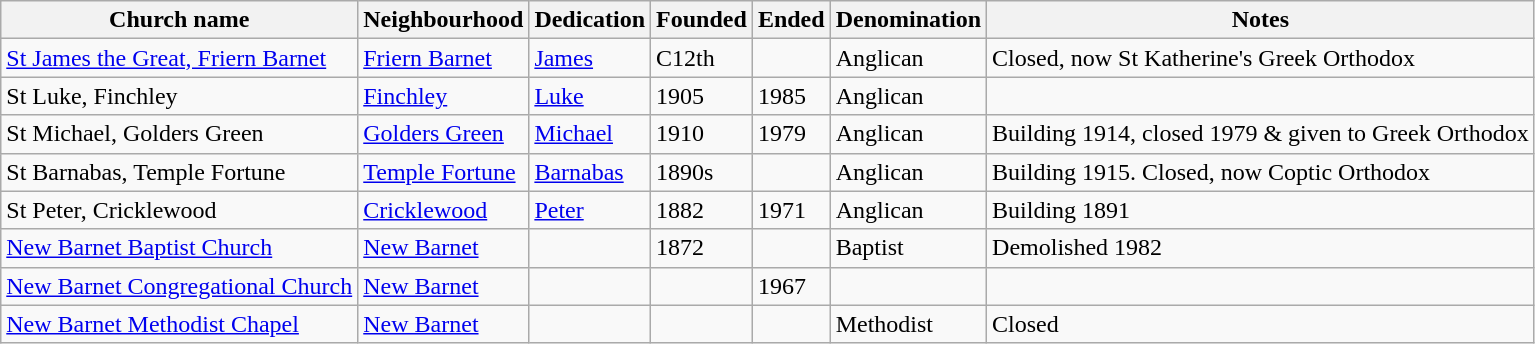<table class="wikitable sortable">
<tr>
<th>Church name</th>
<th>Neighbourhood</th>
<th>Dedication</th>
<th>Founded</th>
<th>Ended</th>
<th>Denomination</th>
<th>Notes</th>
</tr>
<tr>
<td><a href='#'>St James the Great, Friern Barnet</a></td>
<td><a href='#'>Friern Barnet</a></td>
<td><a href='#'>James</a></td>
<td>C12th</td>
<td></td>
<td>Anglican</td>
<td>Closed, now St Katherine's Greek Orthodox</td>
</tr>
<tr>
<td>St Luke, Finchley</td>
<td><a href='#'>Finchley</a></td>
<td><a href='#'>Luke</a></td>
<td>1905</td>
<td>1985</td>
<td>Anglican</td>
<td></td>
</tr>
<tr>
<td>St Michael, Golders Green</td>
<td><a href='#'>Golders Green</a></td>
<td><a href='#'>Michael</a></td>
<td>1910</td>
<td>1979</td>
<td>Anglican</td>
<td>Building 1914, closed 1979 & given to Greek Orthodox</td>
</tr>
<tr>
<td>St Barnabas, Temple Fortune</td>
<td><a href='#'>Temple Fortune</a></td>
<td><a href='#'>Barnabas</a></td>
<td>1890s</td>
<td></td>
<td>Anglican</td>
<td>Building 1915. Closed, now Coptic Orthodox</td>
</tr>
<tr>
<td>St Peter, Cricklewood</td>
<td><a href='#'>Cricklewood</a></td>
<td><a href='#'>Peter</a></td>
<td>1882</td>
<td>1971</td>
<td>Anglican</td>
<td>Building 1891</td>
</tr>
<tr>
<td><a href='#'>New Barnet Baptist Church</a></td>
<td><a href='#'>New Barnet</a></td>
<td></td>
<td>1872</td>
<td></td>
<td>Baptist</td>
<td>Demolished 1982</td>
</tr>
<tr>
<td><a href='#'>New Barnet Congregational Church</a></td>
<td><a href='#'>New Barnet</a></td>
<td></td>
<td></td>
<td>1967</td>
<td></td>
<td></td>
</tr>
<tr>
<td><a href='#'>New Barnet Methodist Chapel</a></td>
<td><a href='#'>New Barnet</a></td>
<td></td>
<td></td>
<td></td>
<td>Methodist</td>
<td>Closed</td>
</tr>
</table>
